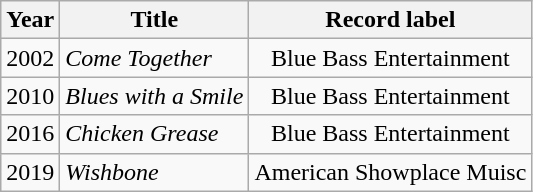<table class="wikitable sortable">
<tr>
<th>Year</th>
<th>Title</th>
<th>Record label</th>
</tr>
<tr>
<td>2002</td>
<td><em>Come Together</em></td>
<td style="text-align:center;">Blue Bass Entertainment</td>
</tr>
<tr>
<td>2010</td>
<td><em>Blues with a Smile</em></td>
<td style="text-align:center;">Blue Bass Entertainment</td>
</tr>
<tr>
<td>2016</td>
<td><em>Chicken Grease</em></td>
<td style="text-align:center;">Blue Bass Entertainment</td>
</tr>
<tr>
<td>2019</td>
<td><em>Wishbone</em></td>
<td style="text-align:center;">American Showplace Muisc</td>
</tr>
</table>
